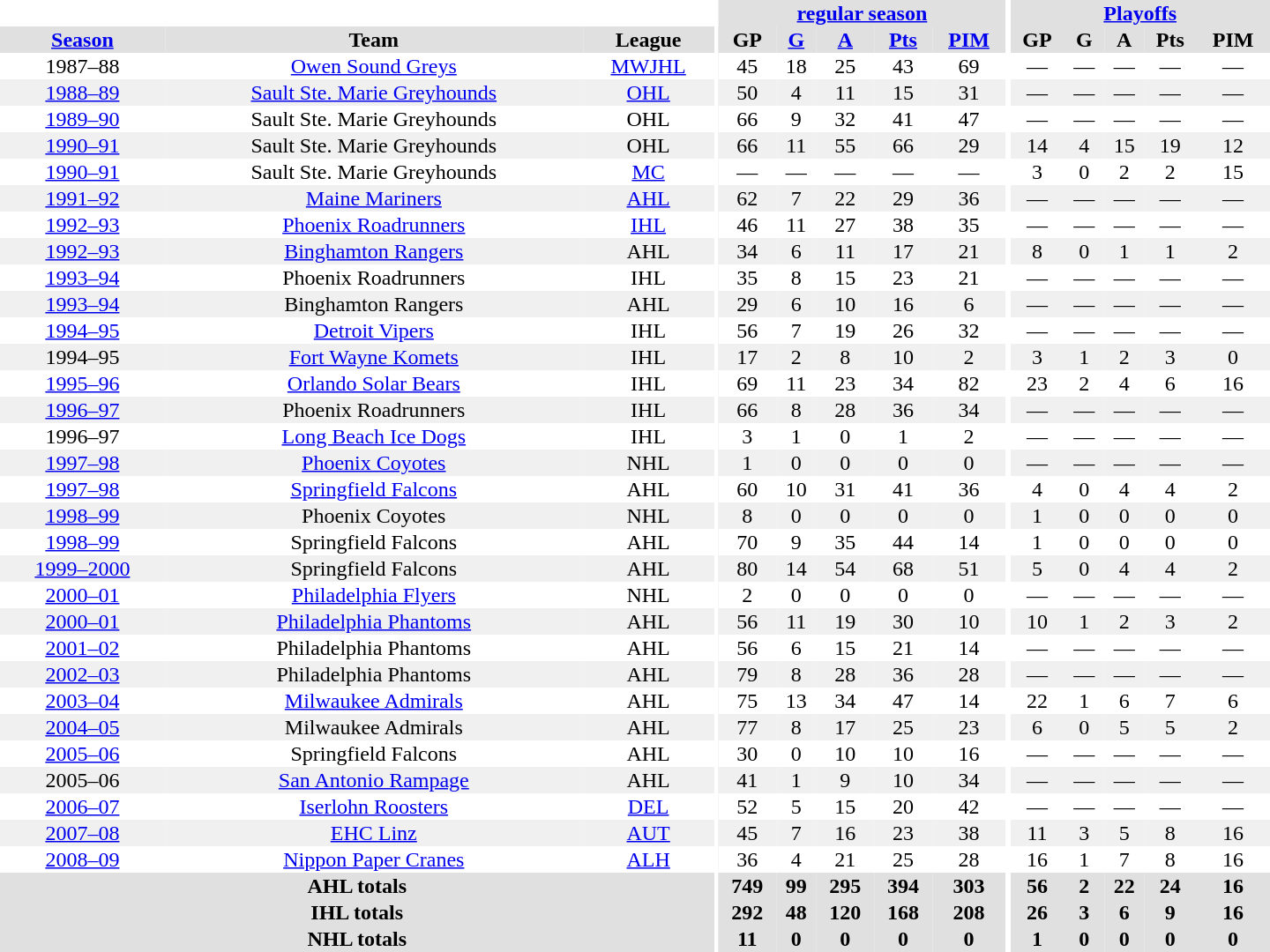<table border="0" cellpadding="1" cellspacing="0" style="text-align:center; width:60em">
<tr bgcolor="#e0e0e0">
<th colspan="3" bgcolor="#ffffff"></th>
<th rowspan="99" bgcolor="#ffffff"></th>
<th colspan="5"><a href='#'>regular season</a></th>
<th rowspan="99" bgcolor="#ffffff"></th>
<th colspan="5"><a href='#'>Playoffs</a></th>
</tr>
<tr bgcolor="#e0e0e0">
<th><a href='#'>Season</a></th>
<th>Team</th>
<th>League</th>
<th>GP</th>
<th><a href='#'>G</a></th>
<th><a href='#'>A</a></th>
<th><a href='#'>Pts</a></th>
<th><a href='#'>PIM</a></th>
<th>GP</th>
<th>G</th>
<th>A</th>
<th>Pts</th>
<th>PIM</th>
</tr>
<tr>
<td>1987–88</td>
<td><a href='#'>Owen Sound Greys</a></td>
<td><a href='#'>MWJHL</a></td>
<td>45</td>
<td>18</td>
<td>25</td>
<td>43</td>
<td>69</td>
<td>—</td>
<td>—</td>
<td>—</td>
<td>—</td>
<td>—</td>
</tr>
<tr bgcolor="#f0f0f0">
<td><a href='#'>1988–89</a></td>
<td><a href='#'>Sault Ste. Marie Greyhounds</a></td>
<td><a href='#'>OHL</a></td>
<td>50</td>
<td>4</td>
<td>11</td>
<td>15</td>
<td>31</td>
<td>—</td>
<td>—</td>
<td>—</td>
<td>—</td>
<td>—</td>
</tr>
<tr>
<td><a href='#'>1989–90</a></td>
<td>Sault Ste. Marie Greyhounds</td>
<td>OHL</td>
<td>66</td>
<td>9</td>
<td>32</td>
<td>41</td>
<td>47</td>
<td>—</td>
<td>—</td>
<td>—</td>
<td>—</td>
<td>—</td>
</tr>
<tr bgcolor="#f0f0f0">
<td><a href='#'>1990–91</a></td>
<td>Sault Ste. Marie Greyhounds</td>
<td>OHL</td>
<td>66</td>
<td>11</td>
<td>55</td>
<td>66</td>
<td>29</td>
<td>14</td>
<td>4</td>
<td>15</td>
<td>19</td>
<td>12</td>
</tr>
<tr>
<td><a href='#'>1990–91</a></td>
<td>Sault Ste. Marie Greyhounds</td>
<td><a href='#'>MC</a></td>
<td>—</td>
<td>—</td>
<td>—</td>
<td>—</td>
<td>—</td>
<td>3</td>
<td>0</td>
<td>2</td>
<td>2</td>
<td>15</td>
</tr>
<tr bgcolor="#f0f0f0">
<td><a href='#'>1991–92</a></td>
<td><a href='#'>Maine Mariners</a></td>
<td><a href='#'>AHL</a></td>
<td>62</td>
<td>7</td>
<td>22</td>
<td>29</td>
<td>36</td>
<td>—</td>
<td>—</td>
<td>—</td>
<td>—</td>
<td>—</td>
</tr>
<tr>
<td><a href='#'>1992–93</a></td>
<td><a href='#'>Phoenix Roadrunners</a></td>
<td><a href='#'>IHL</a></td>
<td>46</td>
<td>11</td>
<td>27</td>
<td>38</td>
<td>35</td>
<td>—</td>
<td>—</td>
<td>—</td>
<td>—</td>
<td>—</td>
</tr>
<tr bgcolor="#f0f0f0">
<td><a href='#'>1992–93</a></td>
<td><a href='#'>Binghamton Rangers</a></td>
<td>AHL</td>
<td>34</td>
<td>6</td>
<td>11</td>
<td>17</td>
<td>21</td>
<td>8</td>
<td>0</td>
<td>1</td>
<td>1</td>
<td>2</td>
</tr>
<tr>
<td><a href='#'>1993–94</a></td>
<td>Phoenix Roadrunners</td>
<td>IHL</td>
<td>35</td>
<td>8</td>
<td>15</td>
<td>23</td>
<td>21</td>
<td>—</td>
<td>—</td>
<td>—</td>
<td>—</td>
<td>—</td>
</tr>
<tr bgcolor="#f0f0f0">
<td><a href='#'>1993–94</a></td>
<td>Binghamton Rangers</td>
<td>AHL</td>
<td>29</td>
<td>6</td>
<td>10</td>
<td>16</td>
<td>6</td>
<td>—</td>
<td>—</td>
<td>—</td>
<td>—</td>
<td>—</td>
</tr>
<tr>
<td><a href='#'>1994–95</a></td>
<td><a href='#'>Detroit Vipers</a></td>
<td>IHL</td>
<td>56</td>
<td>7</td>
<td>19</td>
<td>26</td>
<td>32</td>
<td>—</td>
<td>—</td>
<td>—</td>
<td>—</td>
<td>—</td>
</tr>
<tr bgcolor="#f0f0f0">
<td>1994–95</td>
<td><a href='#'>Fort Wayne Komets</a></td>
<td>IHL</td>
<td>17</td>
<td>2</td>
<td>8</td>
<td>10</td>
<td>2</td>
<td>3</td>
<td>1</td>
<td>2</td>
<td>3</td>
<td>0</td>
</tr>
<tr>
<td><a href='#'>1995–96</a></td>
<td><a href='#'>Orlando Solar Bears</a></td>
<td>IHL</td>
<td>69</td>
<td>11</td>
<td>23</td>
<td>34</td>
<td>82</td>
<td>23</td>
<td>2</td>
<td>4</td>
<td>6</td>
<td>16</td>
</tr>
<tr bgcolor="#f0f0f0">
<td><a href='#'>1996–97</a></td>
<td>Phoenix Roadrunners</td>
<td>IHL</td>
<td>66</td>
<td>8</td>
<td>28</td>
<td>36</td>
<td>34</td>
<td>—</td>
<td>—</td>
<td>—</td>
<td>—</td>
<td>—</td>
</tr>
<tr>
<td>1996–97</td>
<td><a href='#'>Long Beach Ice Dogs</a></td>
<td>IHL</td>
<td>3</td>
<td>1</td>
<td>0</td>
<td>1</td>
<td>2</td>
<td>—</td>
<td>—</td>
<td>—</td>
<td>—</td>
<td>—</td>
</tr>
<tr bgcolor="#f0f0f0">
<td><a href='#'>1997–98</a></td>
<td><a href='#'>Phoenix Coyotes</a></td>
<td>NHL</td>
<td>1</td>
<td>0</td>
<td>0</td>
<td>0</td>
<td>0</td>
<td>—</td>
<td>—</td>
<td>—</td>
<td>—</td>
<td>—</td>
</tr>
<tr>
<td><a href='#'>1997–98</a></td>
<td><a href='#'>Springfield Falcons</a></td>
<td>AHL</td>
<td>60</td>
<td>10</td>
<td>31</td>
<td>41</td>
<td>36</td>
<td>4</td>
<td>0</td>
<td>4</td>
<td>4</td>
<td>2</td>
</tr>
<tr bgcolor="#f0f0f0">
<td><a href='#'>1998–99</a></td>
<td>Phoenix Coyotes</td>
<td>NHL</td>
<td>8</td>
<td>0</td>
<td>0</td>
<td>0</td>
<td>0</td>
<td>1</td>
<td>0</td>
<td>0</td>
<td>0</td>
<td>0</td>
</tr>
<tr>
<td><a href='#'>1998–99</a></td>
<td>Springfield Falcons</td>
<td>AHL</td>
<td>70</td>
<td>9</td>
<td>35</td>
<td>44</td>
<td>14</td>
<td>1</td>
<td>0</td>
<td>0</td>
<td>0</td>
<td>0</td>
</tr>
<tr bgcolor="#f0f0f0">
<td><a href='#'>1999–2000</a></td>
<td>Springfield Falcons</td>
<td>AHL</td>
<td>80</td>
<td>14</td>
<td>54</td>
<td>68</td>
<td>51</td>
<td>5</td>
<td>0</td>
<td>4</td>
<td>4</td>
<td>2</td>
</tr>
<tr>
<td><a href='#'>2000–01</a></td>
<td><a href='#'>Philadelphia Flyers</a></td>
<td>NHL</td>
<td>2</td>
<td>0</td>
<td>0</td>
<td>0</td>
<td>0</td>
<td>—</td>
<td>—</td>
<td>—</td>
<td>—</td>
<td>—</td>
</tr>
<tr bgcolor="#f0f0f0">
<td><a href='#'>2000–01</a></td>
<td><a href='#'>Philadelphia Phantoms</a></td>
<td>AHL</td>
<td>56</td>
<td>11</td>
<td>19</td>
<td>30</td>
<td>10</td>
<td>10</td>
<td>1</td>
<td>2</td>
<td>3</td>
<td>2</td>
</tr>
<tr>
<td><a href='#'>2001–02</a></td>
<td>Philadelphia Phantoms</td>
<td>AHL</td>
<td>56</td>
<td>6</td>
<td>15</td>
<td>21</td>
<td>14</td>
<td>—</td>
<td>—</td>
<td>—</td>
<td>—</td>
<td>—</td>
</tr>
<tr bgcolor="#f0f0f0">
<td><a href='#'>2002–03</a></td>
<td>Philadelphia Phantoms</td>
<td>AHL</td>
<td>79</td>
<td>8</td>
<td>28</td>
<td>36</td>
<td>28</td>
<td>—</td>
<td>—</td>
<td>—</td>
<td>—</td>
<td>—</td>
</tr>
<tr>
<td><a href='#'>2003–04</a></td>
<td><a href='#'>Milwaukee Admirals</a></td>
<td>AHL</td>
<td>75</td>
<td>13</td>
<td>34</td>
<td>47</td>
<td>14</td>
<td>22</td>
<td>1</td>
<td>6</td>
<td>7</td>
<td>6</td>
</tr>
<tr bgcolor="#f0f0f0">
<td><a href='#'>2004–05</a></td>
<td>Milwaukee Admirals</td>
<td>AHL</td>
<td>77</td>
<td>8</td>
<td>17</td>
<td>25</td>
<td>23</td>
<td>6</td>
<td>0</td>
<td>5</td>
<td>5</td>
<td>2</td>
</tr>
<tr>
<td><a href='#'>2005–06</a></td>
<td>Springfield Falcons</td>
<td>AHL</td>
<td>30</td>
<td>0</td>
<td>10</td>
<td>10</td>
<td>16</td>
<td>—</td>
<td>—</td>
<td>—</td>
<td>—</td>
<td>—</td>
</tr>
<tr bgcolor="#f0f0f0">
<td>2005–06</td>
<td><a href='#'>San Antonio Rampage</a></td>
<td>AHL</td>
<td>41</td>
<td>1</td>
<td>9</td>
<td>10</td>
<td>34</td>
<td>—</td>
<td>—</td>
<td>—</td>
<td>—</td>
<td>—</td>
</tr>
<tr>
<td><a href='#'>2006–07</a></td>
<td><a href='#'>Iserlohn Roosters</a></td>
<td><a href='#'>DEL</a></td>
<td>52</td>
<td>5</td>
<td>15</td>
<td>20</td>
<td>42</td>
<td>—</td>
<td>—</td>
<td>—</td>
<td>—</td>
<td>—</td>
</tr>
<tr bgcolor="#f0f0f0">
<td><a href='#'>2007–08</a></td>
<td><a href='#'>EHC Linz</a></td>
<td><a href='#'>AUT</a></td>
<td>45</td>
<td>7</td>
<td>16</td>
<td>23</td>
<td>38</td>
<td>11</td>
<td>3</td>
<td>5</td>
<td>8</td>
<td>16</td>
</tr>
<tr>
<td><a href='#'>2008–09</a></td>
<td><a href='#'>Nippon Paper Cranes</a></td>
<td><a href='#'>ALH</a></td>
<td>36</td>
<td>4</td>
<td>21</td>
<td>25</td>
<td>28</td>
<td>16</td>
<td>1</td>
<td>7</td>
<td>8</td>
<td>16</td>
</tr>
<tr bgcolor="#e0e0e0">
<th colspan="3">AHL totals</th>
<th>749</th>
<th>99</th>
<th>295</th>
<th>394</th>
<th>303</th>
<th>56</th>
<th>2</th>
<th>22</th>
<th>24</th>
<th>16</th>
</tr>
<tr bgcolor="#e0e0e0">
<th colspan="3">IHL totals</th>
<th>292</th>
<th>48</th>
<th>120</th>
<th>168</th>
<th>208</th>
<th>26</th>
<th>3</th>
<th>6</th>
<th>9</th>
<th>16</th>
</tr>
<tr bgcolor="#e0e0e0">
<th colspan="3">NHL totals</th>
<th>11</th>
<th>0</th>
<th>0</th>
<th>0</th>
<th>0</th>
<th>1</th>
<th>0</th>
<th>0</th>
<th>0</th>
<th>0</th>
</tr>
</table>
